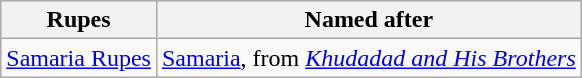<table class="wikitable">
<tr>
<th>Rupes</th>
<th>Named after</th>
</tr>
<tr>
<td><a href='#'>Samaria Rupes</a></td>
<td><a href='#'>Samaria</a>, from <em><a href='#'>Khudadad and His Brothers</a></em></td>
</tr>
</table>
